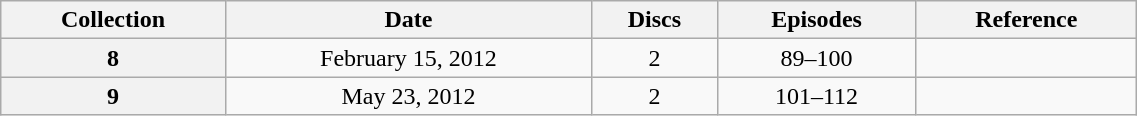<table class="wikitable" style="text-align: center; width: 60%;">
<tr>
<th scope="col" 175px;>Collection</th>
<th scope="col" 125px;>Date</th>
<th scope="col">Discs</th>
<th scope="col">Episodes</th>
<th scope="col">Reference</th>
</tr>
<tr>
<th scope="row">8</th>
<td>February 15, 2012</td>
<td>2</td>
<td>89–100</td>
<td></td>
</tr>
<tr>
<th scope="row">9</th>
<td>May 23, 2012</td>
<td>2</td>
<td>101–112</td>
<td></td>
</tr>
</table>
